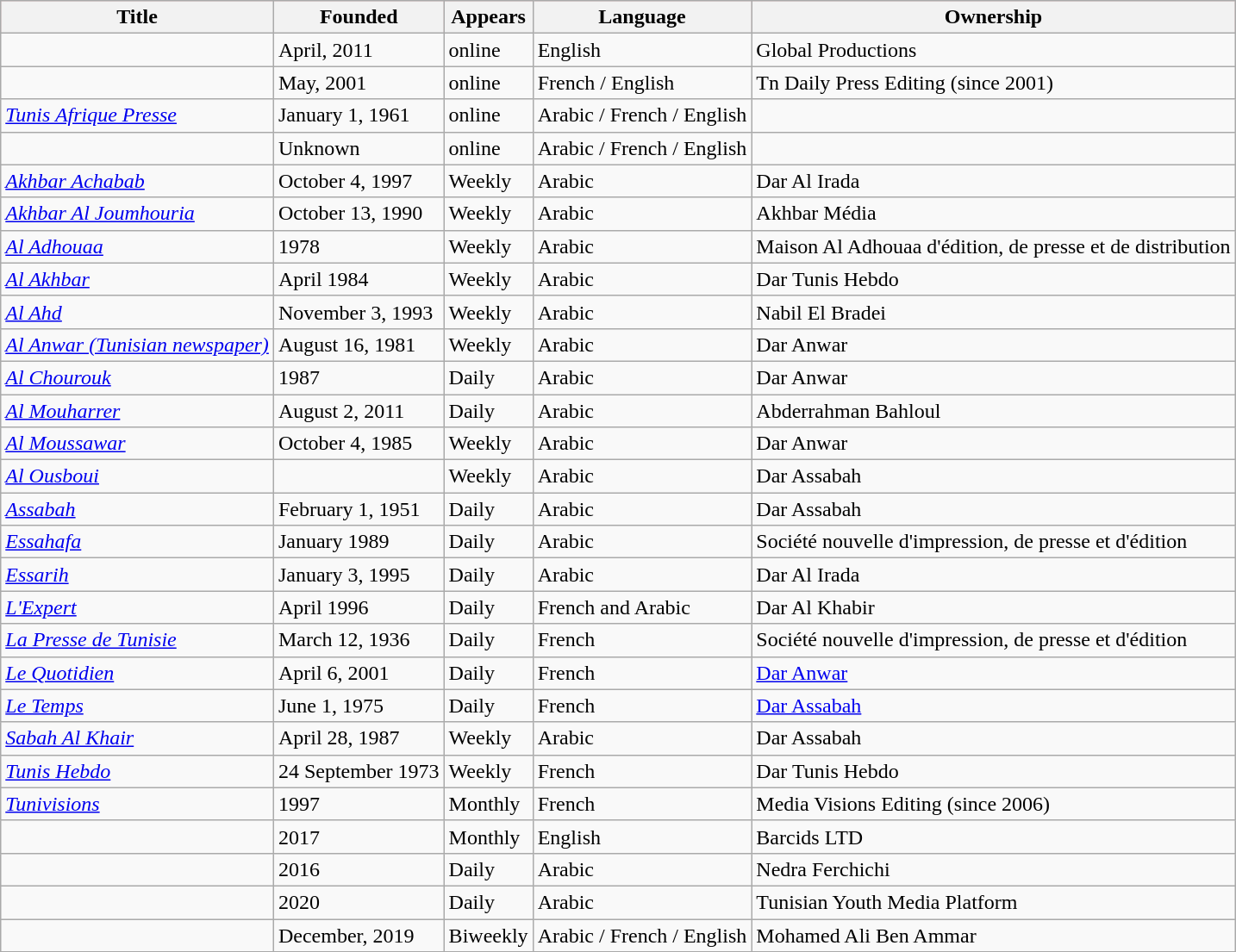<table class="wikitable center sortable">
<tr align="center" bgcolor="#ffbbbb">
<th>Title</th>
<th>Founded</th>
<th>Appears</th>
<th>Language</th>
<th>Ownership</th>
</tr>
<tr>
<td><em></em></td>
<td>April, 2011</td>
<td>online</td>
<td>English</td>
<td>Global Productions</td>
</tr>
<tr>
<td><em></em></td>
<td>May, 2001</td>
<td>online</td>
<td>French / English</td>
<td>Tn Daily Press Editing (since 2001)</td>
</tr>
<tr>
<td><em><a href='#'>Tunis Afrique Presse</a></em></td>
<td>January 1, 1961</td>
<td>online</td>
<td>Arabic / French / English</td>
<td></td>
</tr>
<tr>
<td><em></em></td>
<td>Unknown</td>
<td>online</td>
<td>Arabic / French / English</td>
<td></td>
</tr>
<tr>
<td><em><a href='#'>Akhbar Achabab</a></em></td>
<td>October 4, 1997</td>
<td>Weekly</td>
<td>Arabic</td>
<td>Dar Al Irada</td>
</tr>
<tr>
<td><em><a href='#'>Akhbar Al Joumhouria</a></em></td>
<td>October 13, 1990</td>
<td>Weekly</td>
<td>Arabic</td>
<td>Akhbar Média</td>
</tr>
<tr>
<td><em><a href='#'>Al Adhouaa</a></em></td>
<td>1978</td>
<td>Weekly</td>
<td>Arabic</td>
<td>Maison Al Adhouaa d'édition, de presse et de distribution</td>
</tr>
<tr>
<td><em><a href='#'>Al Akhbar</a></em></td>
<td>April 1984</td>
<td>Weekly</td>
<td>Arabic</td>
<td>Dar Tunis Hebdo</td>
</tr>
<tr>
<td><em><a href='#'>Al Ahd</a></em></td>
<td>November 3, 1993</td>
<td>Weekly</td>
<td>Arabic</td>
<td>Nabil El Bradei</td>
</tr>
<tr>
<td><em><a href='#'>Al Anwar (Tunisian newspaper)</a></em></td>
<td>August 16, 1981</td>
<td>Weekly</td>
<td>Arabic</td>
<td>Dar Anwar</td>
</tr>
<tr>
<td><em><a href='#'>Al Chourouk</a></em></td>
<td>1987</td>
<td>Daily</td>
<td>Arabic</td>
<td>Dar Anwar</td>
</tr>
<tr>
<td><em><a href='#'>Al Mouharrer</a></em></td>
<td>August 2, 2011</td>
<td>Daily</td>
<td>Arabic</td>
<td>Abderrahman Bahloul</td>
</tr>
<tr>
<td><em><a href='#'>Al Moussawar</a></em></td>
<td>October 4, 1985</td>
<td>Weekly</td>
<td>Arabic</td>
<td>Dar Anwar</td>
</tr>
<tr>
<td><em><a href='#'>Al Ousboui</a></em></td>
<td></td>
<td>Weekly</td>
<td>Arabic</td>
<td>Dar Assabah</td>
</tr>
<tr>
<td><em><a href='#'>Assabah</a></em></td>
<td>February 1, 1951</td>
<td>Daily</td>
<td>Arabic</td>
<td>Dar Assabah</td>
</tr>
<tr>
<td><em><a href='#'>Essahafa</a></em></td>
<td>January 1989</td>
<td>Daily</td>
<td>Arabic</td>
<td>Société nouvelle d'impression, de presse et d'édition</td>
</tr>
<tr>
<td><em><a href='#'>Essarih</a></em></td>
<td>January 3, 1995</td>
<td>Daily</td>
<td>Arabic</td>
<td>Dar Al Irada</td>
</tr>
<tr>
<td><em><a href='#'>L'Expert</a></em></td>
<td>April 1996</td>
<td>Daily</td>
<td>French and Arabic</td>
<td>Dar Al Khabir</td>
</tr>
<tr>
<td><em><a href='#'>La Presse de Tunisie</a></em></td>
<td>March 12, 1936</td>
<td>Daily</td>
<td>French</td>
<td>Société nouvelle d'impression, de presse et d'édition</td>
</tr>
<tr>
<td><em><a href='#'>Le Quotidien</a></em></td>
<td>April 6, 2001</td>
<td>Daily</td>
<td>French</td>
<td><a href='#'>Dar Anwar</a></td>
</tr>
<tr>
<td><em><a href='#'>Le Temps</a></em></td>
<td>June 1, 1975</td>
<td>Daily</td>
<td>French</td>
<td><a href='#'>Dar Assabah</a></td>
</tr>
<tr>
<td><em><a href='#'>Sabah Al Khair</a></em></td>
<td>April 28, 1987</td>
<td>Weekly</td>
<td>Arabic</td>
<td>Dar Assabah</td>
</tr>
<tr>
<td><em><a href='#'>Tunis Hebdo</a></em></td>
<td>24 September 1973</td>
<td>Weekly</td>
<td>French</td>
<td>Dar Tunis Hebdo</td>
</tr>
<tr>
<td><em><a href='#'>Tunivisions</a></em></td>
<td>1997</td>
<td>Monthly</td>
<td>French</td>
<td>Media Visions Editing (since 2006)</td>
</tr>
<tr>
<td></td>
<td>2017</td>
<td>Monthly</td>
<td>English</td>
<td>Barcids LTD</td>
</tr>
<tr>
<td></td>
<td>2016</td>
<td>Daily</td>
<td>Arabic</td>
<td>Nedra Ferchichi</td>
</tr>
<tr>
<td></td>
<td>2020</td>
<td>Daily</td>
<td>Arabic</td>
<td>Tunisian Youth Media Platform</td>
</tr>
<tr>
<td></td>
<td>December, 2019</td>
<td>Biweekly</td>
<td>Arabic / French / English</td>
<td>Mohamed Ali Ben Ammar</td>
</tr>
<tr>
</tr>
</table>
